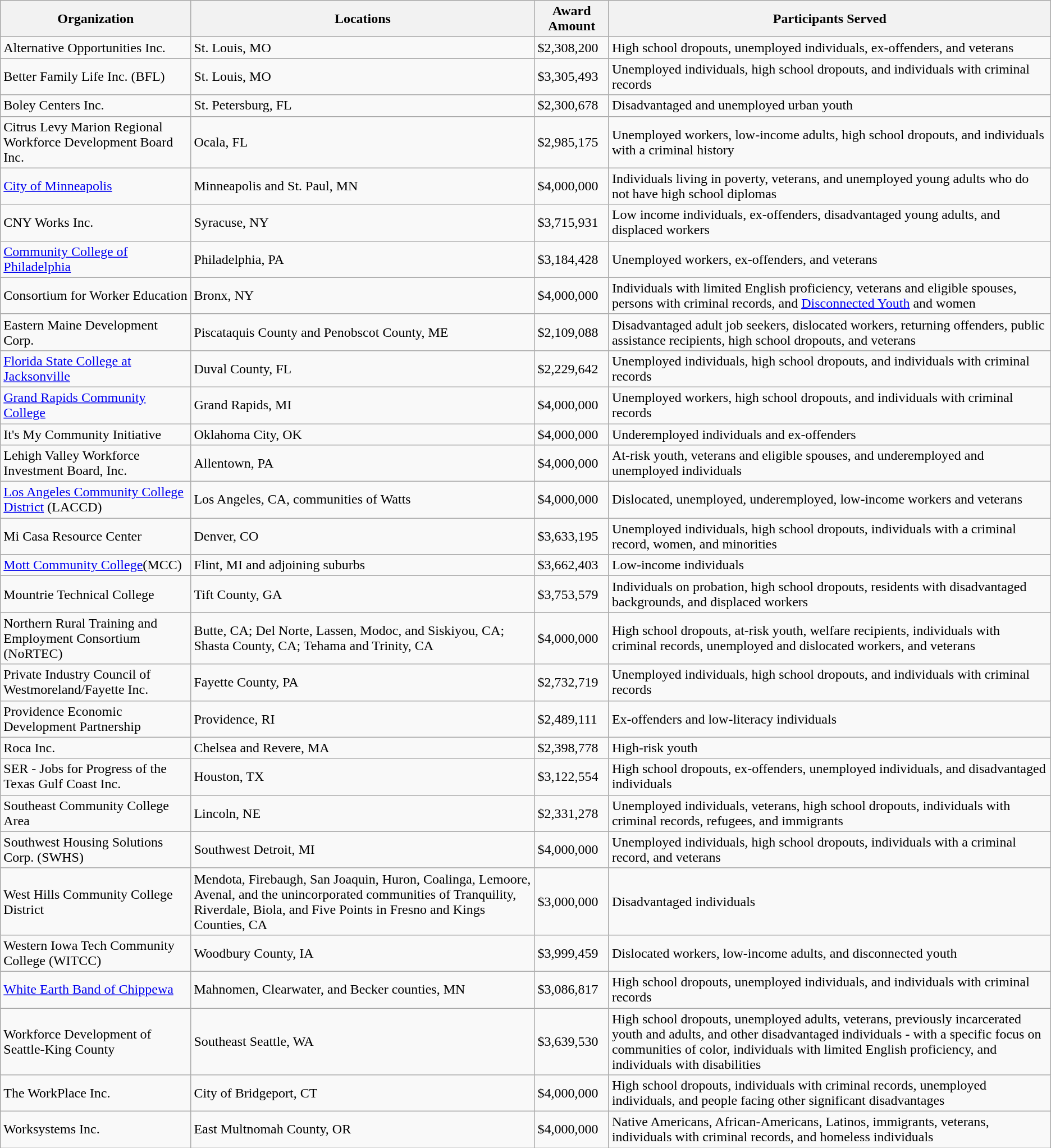<table class="wikitable">
<tr>
<th>Organization</th>
<th>Locations</th>
<th>Award Amount</th>
<th>Participants Served</th>
</tr>
<tr>
<td>Alternative Opportunities Inc. </td>
<td>St. Louis, MO</td>
<td>$2,308,200</td>
<td>High school dropouts, unemployed individuals, ex-offenders, and veterans</td>
</tr>
<tr>
<td>Better Family Life Inc. (BFL) </td>
<td>St. Louis, MO</td>
<td>$3,305,493</td>
<td>Unemployed individuals, high school dropouts, and individuals with criminal records</td>
</tr>
<tr>
<td>Boley Centers Inc. </td>
<td>St. Petersburg, FL</td>
<td>$2,300,678</td>
<td>Disadvantaged and unemployed urban youth</td>
</tr>
<tr>
<td>Citrus Levy Marion Regional Workforce Development Board Inc. </td>
<td>Ocala, FL</td>
<td>$2,985,175</td>
<td>Unemployed workers, low-income adults, high school dropouts, and individuals with a criminal history</td>
</tr>
<tr>
<td><a href='#'>City of Minneapolis</a> </td>
<td>Minneapolis and St. Paul, MN</td>
<td>$4,000,000</td>
<td>Individuals living in poverty, veterans, and unemployed young adults who do not have high school diplomas</td>
</tr>
<tr>
<td>CNY Works Inc. </td>
<td>Syracuse, NY</td>
<td>$3,715,931</td>
<td>Low income individuals, ex-offenders, disadvantaged young adults, and displaced workers</td>
</tr>
<tr>
<td><a href='#'>Community College of Philadelphia</a> </td>
<td>Philadelphia, PA</td>
<td>$3,184,428</td>
<td>Unemployed workers, ex-offenders, and veterans</td>
</tr>
<tr>
<td>Consortium for Worker Education </td>
<td>Bronx, NY</td>
<td>$4,000,000</td>
<td>Individuals with limited English proficiency, veterans and eligible spouses, persons with criminal records, and <a href='#'>Disconnected Youth</a> and women</td>
</tr>
<tr>
<td>Eastern Maine Development Corp. </td>
<td>Piscataquis County and Penobscot County, ME</td>
<td>$2,109,088</td>
<td>Disadvantaged adult job seekers, dislocated workers, returning offenders, public assistance recipients, high school dropouts, and veterans</td>
</tr>
<tr>
<td><a href='#'>Florida State College at Jacksonville</a> </td>
<td>Duval County, FL</td>
<td>$2,229,642</td>
<td>Unemployed individuals, high school dropouts, and individuals with criminal records</td>
</tr>
<tr>
<td><a href='#'>Grand Rapids Community College</a> </td>
<td>Grand Rapids, MI</td>
<td>$4,000,000</td>
<td>Unemployed workers, high school dropouts, and individuals with criminal records</td>
</tr>
<tr>
<td>It's My Community Initiative </td>
<td>Oklahoma City, OK</td>
<td>$4,000,000</td>
<td>Underemployed individuals and ex-offenders</td>
</tr>
<tr>
<td>Lehigh Valley Workforce Investment Board, Inc. </td>
<td>Allentown, PA</td>
<td>$4,000,000</td>
<td>At-risk youth, veterans and eligible spouses, and underemployed and unemployed individuals</td>
</tr>
<tr>
<td><a href='#'>Los Angeles Community College District</a> (LACCD)</td>
<td>Los Angeles, CA, communities of Watts</td>
<td>$4,000,000</td>
<td>Dislocated, unemployed, underemployed, low-income workers and veterans</td>
</tr>
<tr>
<td>Mi Casa Resource Center </td>
<td>Denver, CO</td>
<td>$3,633,195</td>
<td>Unemployed individuals, high school dropouts, individuals with a criminal record, women, and minorities</td>
</tr>
<tr>
<td><a href='#'>Mott Community College</a>(MCC) </td>
<td>Flint, MI and adjoining suburbs</td>
<td>$3,662,403</td>
<td>Low-income individuals</td>
</tr>
<tr>
<td>Mountrie Technical College </td>
<td>Tift County, GA</td>
<td>$3,753,579</td>
<td>Individuals on probation, high school dropouts, residents with disadvantaged backgrounds, and displaced workers</td>
</tr>
<tr>
<td>Northern Rural Training and Employment Consortium (NoRTEC) </td>
<td>Butte, CA; Del Norte, Lassen, Modoc, and Siskiyou, CA; Shasta County, CA; Tehama and Trinity, CA</td>
<td>$4,000,000</td>
<td>High school dropouts, at-risk youth, welfare recipients, individuals with criminal records, unemployed and dislocated workers, and veterans</td>
</tr>
<tr>
<td>Private Industry Council of Westmoreland/Fayette Inc. </td>
<td>Fayette County, PA</td>
<td>$2,732,719</td>
<td>Unemployed individuals, high school dropouts, and individuals with criminal records</td>
</tr>
<tr>
<td>Providence Economic Development Partnership </td>
<td>Providence, RI</td>
<td>$2,489,111</td>
<td>Ex-offenders and low-literacy individuals</td>
</tr>
<tr>
<td>Roca Inc. </td>
<td>Chelsea and Revere, MA</td>
<td>$2,398,778</td>
<td>High-risk youth</td>
</tr>
<tr>
<td>SER - Jobs for Progress of the Texas Gulf Coast Inc. </td>
<td>Houston, TX</td>
<td>$3,122,554</td>
<td>High school dropouts, ex-offenders, unemployed individuals, and disadvantaged individuals</td>
</tr>
<tr>
<td>Southeast Community College Area </td>
<td>Lincoln, NE</td>
<td>$2,331,278</td>
<td>Unemployed individuals, veterans, high school dropouts, individuals with criminal records, refugees, and immigrants</td>
</tr>
<tr>
<td>Southwest Housing Solutions Corp. (SWHS) </td>
<td>Southwest Detroit, MI</td>
<td>$4,000,000</td>
<td>Unemployed individuals, high school dropouts, individuals with a criminal record, and veterans</td>
</tr>
<tr>
<td>West Hills Community College District </td>
<td>Mendota, Firebaugh, San Joaquin, Huron, Coalinga, Lemoore, Avenal, and the unincorporated communities of Tranquility, Riverdale, Biola, and Five Points in Fresno and Kings Counties, CA</td>
<td>$3,000,000</td>
<td>Disadvantaged individuals</td>
</tr>
<tr>
<td>Western Iowa Tech Community College (WITCC) </td>
<td>Woodbury County, IA</td>
<td>$3,999,459</td>
<td>Dislocated workers, low-income adults, and disconnected youth</td>
</tr>
<tr>
<td><a href='#'>White Earth Band of Chippewa</a> </td>
<td>Mahnomen, Clearwater, and Becker counties, MN</td>
<td>$3,086,817</td>
<td>High school dropouts, unemployed individuals, and individuals with criminal records</td>
</tr>
<tr>
<td>Workforce Development of Seattle-King County </td>
<td>Southeast Seattle, WA</td>
<td>$3,639,530</td>
<td>High school dropouts, unemployed adults, veterans, previously incarcerated youth and adults, and other disadvantaged individuals - with a specific focus on communities of color, individuals with limited English proficiency, and individuals with disabilities</td>
</tr>
<tr>
<td>The WorkPlace Inc. </td>
<td>City of Bridgeport, CT</td>
<td>$4,000,000</td>
<td>High school dropouts, individuals with criminal records, unemployed individuals, and people facing other significant disadvantages</td>
</tr>
<tr>
<td>Worksystems Inc. </td>
<td>East Multnomah County, OR</td>
<td>$4,000,000</td>
<td>Native Americans, African-Americans, Latinos, immigrants, veterans, individuals with criminal records, and homeless individuals</td>
</tr>
</table>
